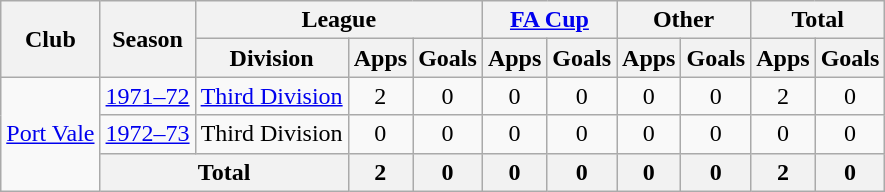<table class="wikitable" style="text-align:center">
<tr>
<th rowspan="2">Club</th>
<th rowspan="2">Season</th>
<th colspan="3">League</th>
<th colspan="2"><a href='#'>FA Cup</a></th>
<th colspan="2">Other</th>
<th colspan="2">Total</th>
</tr>
<tr>
<th>Division</th>
<th>Apps</th>
<th>Goals</th>
<th>Apps</th>
<th>Goals</th>
<th>Apps</th>
<th>Goals</th>
<th>Apps</th>
<th>Goals</th>
</tr>
<tr>
<td rowspan="3"><a href='#'>Port Vale</a></td>
<td><a href='#'>1971–72</a></td>
<td><a href='#'>Third Division</a></td>
<td>2</td>
<td>0</td>
<td>0</td>
<td>0</td>
<td>0</td>
<td>0</td>
<td>2</td>
<td>0</td>
</tr>
<tr>
<td><a href='#'>1972–73</a></td>
<td>Third Division</td>
<td>0</td>
<td>0</td>
<td>0</td>
<td>0</td>
<td>0</td>
<td>0</td>
<td>0</td>
<td>0</td>
</tr>
<tr>
<th colspan="2">Total</th>
<th>2</th>
<th>0</th>
<th>0</th>
<th>0</th>
<th>0</th>
<th>0</th>
<th>2</th>
<th>0</th>
</tr>
</table>
